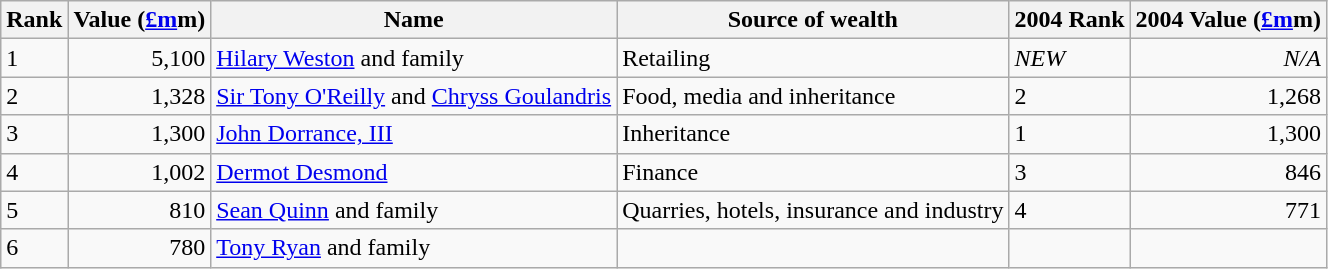<table class="wikitable">
<tr>
<th>Rank</th>
<th>Value (<a href='#'>£m</a>m)</th>
<th>Name</th>
<th>Source of wealth</th>
<th>2004 Rank</th>
<th>2004 Value  (<a href='#'>£m</a>m)</th>
</tr>
<tr>
<td>1</td>
<td align="right">5,100</td>
<td><a href='#'>Hilary Weston</a> and family</td>
<td>Retailing</td>
<td><em>NEW</em></td>
<td align="right"><em>N/A</em></td>
</tr>
<tr>
<td>2</td>
<td align="right">1,328</td>
<td><a href='#'>Sir Tony O'Reilly</a> and <a href='#'>Chryss Goulandris</a></td>
<td>Food, media and inheritance</td>
<td>2</td>
<td align="right">1,268</td>
</tr>
<tr>
<td>3</td>
<td align="right">1,300</td>
<td><a href='#'>John Dorrance, III</a></td>
<td>Inheritance</td>
<td>1</td>
<td align="right">1,300</td>
</tr>
<tr>
<td>4</td>
<td align="right">1,002</td>
<td><a href='#'>Dermot Desmond</a></td>
<td>Finance</td>
<td>3</td>
<td align="right">846</td>
</tr>
<tr>
<td>5</td>
<td align="right">810</td>
<td><a href='#'>Sean Quinn</a> and family</td>
<td>Quarries, hotels, insurance and industry</td>
<td>4</td>
<td align="right">771</td>
</tr>
<tr>
<td>6</td>
<td align="right">780</td>
<td><a href='#'>Tony Ryan</a> and family</td>
<td></td>
<td></td>
<td></td>
</tr>
</table>
